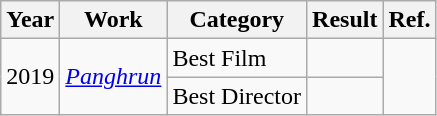<table class="wikitable">
<tr>
<th>Year</th>
<th>Work</th>
<th>Category</th>
<th>Result</th>
<th>Ref.</th>
</tr>
<tr>
<td rowspan="2">2019</td>
<td rowspan="2"><em><a href='#'>Panghrun</a></em></td>
<td>Best Film</td>
<td></td>
<td rowspan="2"></td>
</tr>
<tr>
<td>Best Director</td>
<td></td>
</tr>
</table>
